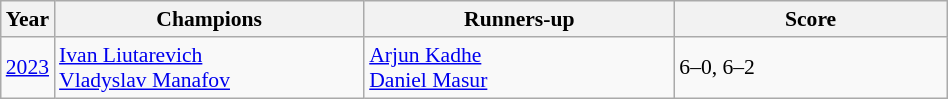<table class="wikitable" style="font-size:90%">
<tr>
<th>Year</th>
<th width="200">Champions</th>
<th width="200">Runners-up</th>
<th width="175">Score</th>
</tr>
<tr>
<td><a href='#'>2023</a></td>
<td> <a href='#'>Ivan Liutarevich</a><br> <a href='#'>Vladyslav Manafov</a></td>
<td> <a href='#'>Arjun Kadhe</a><br> <a href='#'>Daniel Masur</a></td>
<td>6–0, 6–2</td>
</tr>
</table>
